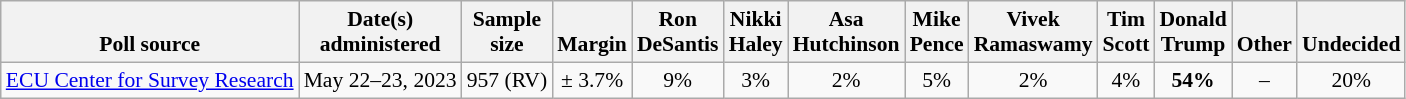<table class="wikitable mw-datatable" style="font-size:90%;text-align:center;">
<tr valign=bottom>
<th>Poll source</th>
<th>Date(s)<br>administered</th>
<th>Sample<br>size</th>
<th>Margin<br></th>
<th>Ron<br>DeSantis</th>
<th>Nikki<br>Haley</th>
<th>Asa<br>Hutchinson</th>
<th>Mike<br>Pence</th>
<th>Vivek<br>Ramaswamy</th>
<th>Tim<br>Scott</th>
<th>Donald<br>Trump</th>
<th>Other</th>
<th>Undecided</th>
</tr>
<tr>
<td><a href='#'>ECU Center for Survey Research</a></td>
<td>May 22–23, 2023</td>
<td>957 (RV)</td>
<td>± 3.7%</td>
<td>9%</td>
<td>3%</td>
<td>2%</td>
<td>5%</td>
<td>2%</td>
<td>4%</td>
<td><strong>54%</strong></td>
<td>–</td>
<td>20%</td>
</tr>
</table>
